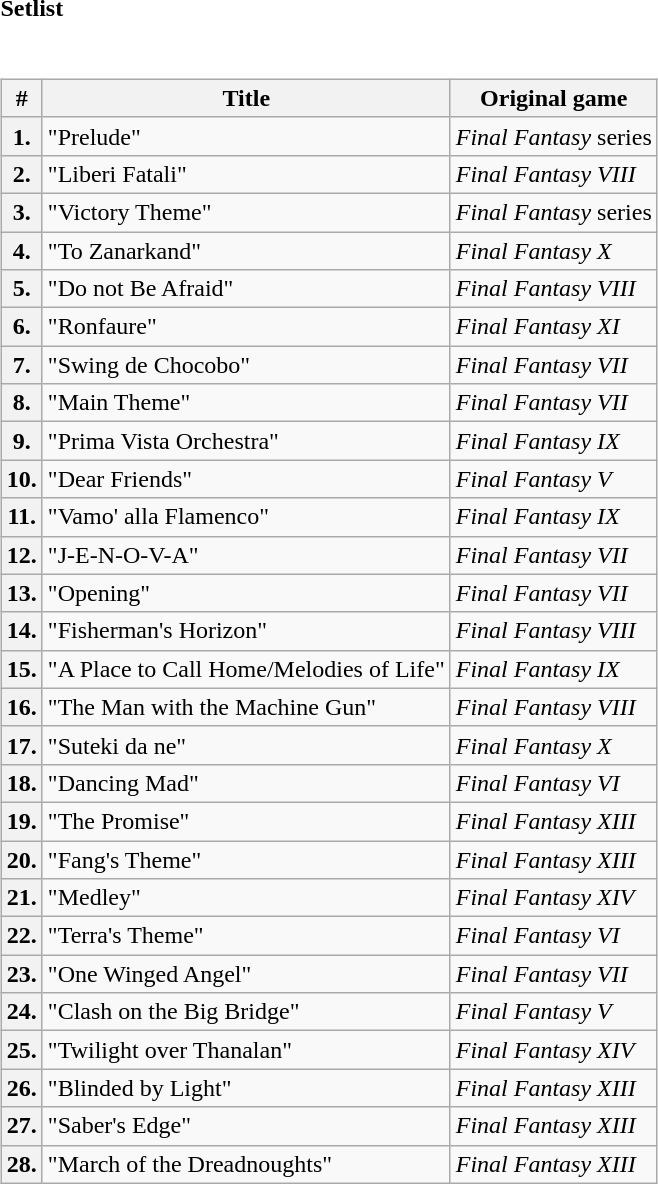<table class="collapsible collapsed" style="width:100%;">
<tr>
<th style="width:14em; text-align:left"><strong>Setlist</strong></th>
<th></th>
</tr>
<tr>
<td colspan="2"><br><table class="wikitable">
<tr>
<th scope=col>#</th>
<th scope=col>Title</th>
<th scope=col>Original game</th>
</tr>
<tr>
<th scope=row>1.</th>
<td>"Prelude"</td>
<td><em>Final Fantasy</em> series</td>
</tr>
<tr>
<th scope=row>2.</th>
<td>"Liberi Fatali"</td>
<td><em>Final Fantasy VIII</em></td>
</tr>
<tr>
<th scope=row>3.</th>
<td>"Victory Theme"</td>
<td><em>Final Fantasy</em> series</td>
</tr>
<tr>
<th scope=row>4.</th>
<td>"To Zanarkand"</td>
<td><em>Final Fantasy X</em></td>
</tr>
<tr>
<th scope=row>5.</th>
<td>"Do not Be Afraid"</td>
<td><em>Final Fantasy VIII</em></td>
</tr>
<tr>
<th scope=row>6.</th>
<td>"Ronfaure"</td>
<td><em>Final Fantasy XI</em></td>
</tr>
<tr>
<th scope=row>7.</th>
<td>"Swing de Chocobo"</td>
<td><em>Final Fantasy VII</em></td>
</tr>
<tr>
<th scope=row>8.</th>
<td>"Main Theme"</td>
<td><em>Final Fantasy VII</em></td>
</tr>
<tr>
<th scope=row>9.</th>
<td>"Prima Vista Orchestra"</td>
<td><em>Final Fantasy IX</em></td>
</tr>
<tr>
<th scope=row>10.</th>
<td>"Dear Friends"</td>
<td><em>Final Fantasy V</em></td>
</tr>
<tr>
<th scope=row>11.</th>
<td>"Vamo' alla Flamenco"</td>
<td><em>Final Fantasy IX</em></td>
</tr>
<tr>
<th scope=row>12.</th>
<td>"J-E-N-O-V-A"</td>
<td><em>Final Fantasy VII</em></td>
</tr>
<tr>
<th scope=row>13.</th>
<td>"Opening"</td>
<td><em>Final Fantasy VII</em></td>
</tr>
<tr>
<th scope=row>14.</th>
<td>"Fisherman's Horizon"</td>
<td><em>Final Fantasy VIII</em></td>
</tr>
<tr>
<th scope=row>15.</th>
<td>"A Place to Call Home/Melodies of Life"</td>
<td><em>Final Fantasy IX</em></td>
</tr>
<tr>
<th scope=row>16.</th>
<td>"The Man with the Machine Gun"</td>
<td><em>Final Fantasy VIII</em></td>
</tr>
<tr>
<th scope=row>17.</th>
<td>"Suteki da ne"</td>
<td><em>Final Fantasy X</em></td>
</tr>
<tr>
<th scope=row>18.</th>
<td>"Dancing Mad"</td>
<td><em>Final Fantasy VI</em></td>
</tr>
<tr>
<th scope=row>19.</th>
<td>"The Promise"</td>
<td><em>Final Fantasy XIII</em></td>
</tr>
<tr>
<th scope=row>20.</th>
<td>"Fang's Theme"</td>
<td><em>Final Fantasy XIII</em></td>
</tr>
<tr>
<th scope=row>21.</th>
<td>"Medley"</td>
<td><em>Final Fantasy XIV</em></td>
</tr>
<tr>
<th scope=row>22.</th>
<td>"Terra's Theme"</td>
<td><em>Final Fantasy VI</em></td>
</tr>
<tr>
<th scope=row>23.</th>
<td>"One Winged Angel"</td>
<td><em>Final Fantasy VII</em></td>
</tr>
<tr>
<th scope=row>24.</th>
<td>"Clash on the Big Bridge"</td>
<td><em>Final Fantasy V</em></td>
</tr>
<tr>
<th scope=row>25.</th>
<td>"Twilight over Thanalan"</td>
<td><em>Final Fantasy XIV</em></td>
</tr>
<tr>
<th scope=row>26.</th>
<td>"Blinded by Light"</td>
<td><em>Final Fantasy XIII</em></td>
</tr>
<tr>
<th scope=row>27.</th>
<td>"Saber's Edge"</td>
<td><em>Final Fantasy XIII</em></td>
</tr>
<tr>
<th scope=row>28.</th>
<td>"March of the Dreadnoughts"</td>
<td><em>Final Fantasy XIII</em></td>
</tr>
</table>
</td>
</tr>
</table>
